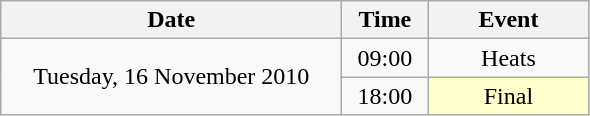<table class = "wikitable" style="text-align:center;">
<tr>
<th width=220>Date</th>
<th width=50>Time</th>
<th width=100>Event</th>
</tr>
<tr>
<td rowspan=2>Tuesday, 16 November 2010</td>
<td>09:00</td>
<td>Heats</td>
</tr>
<tr>
<td>18:00</td>
<td bgcolor=ffffcc>Final</td>
</tr>
</table>
